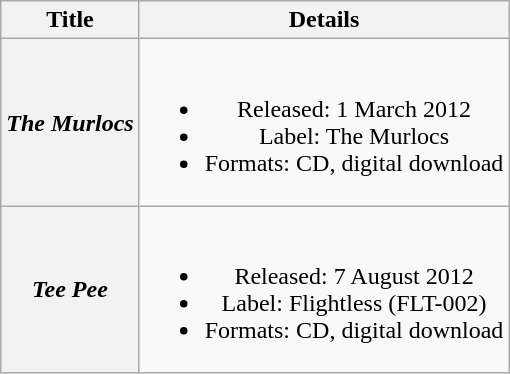<table class="wikitable plainrowheaders" style="text-align:center;">
<tr>
<th>Title</th>
<th>Details</th>
</tr>
<tr>
<th scope="row"><em>The Murlocs</em></th>
<td><br><ul><li>Released: 1 March 2012</li><li>Label: The Murlocs</li><li>Formats: CD, digital download</li></ul></td>
</tr>
<tr>
<th scope="row"><em>Tee Pee</em></th>
<td><br><ul><li>Released: 7 August 2012</li><li>Label: Flightless (FLT-002)</li><li>Formats: CD, digital download</li></ul></td>
</tr>
</table>
